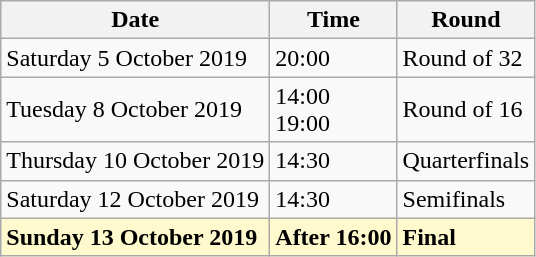<table class="wikitable">
<tr>
<th>Date</th>
<th>Time</th>
<th>Round</th>
</tr>
<tr>
<td>Saturday 5 October 2019</td>
<td>20:00</td>
<td>Round of 32</td>
</tr>
<tr>
<td>Tuesday 8 October 2019</td>
<td>14:00<br>19:00</td>
<td>Round of 16</td>
</tr>
<tr>
<td>Thursday 10 October 2019</td>
<td>14:30</td>
<td>Quarterfinals</td>
</tr>
<tr>
<td>Saturday 12 October 2019</td>
<td>14:30</td>
<td>Semifinals</td>
</tr>
<tr>
<td style=background:lemonchiffon><strong>Sunday 13 October 2019</strong></td>
<td style=background:lemonchiffon><strong>After 16:00</strong></td>
<td style=background:lemonchiffon><strong>Final</strong></td>
</tr>
</table>
